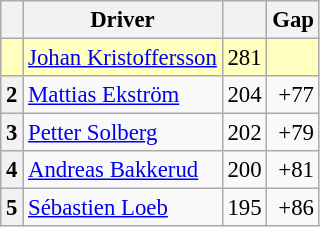<table class="wikitable" style="font-size: 95%;">
<tr>
<th></th>
<th>Driver</th>
<th></th>
<th>Gap</th>
</tr>
<tr>
<th style="background:#ffffbf;"></th>
<td style="background:#ffffbf;"> <a href='#'>Johan Kristoffersson</a></td>
<td style="background:#ffffbf;">281</td>
<td style="background:#ffffbf;"></td>
</tr>
<tr>
<th>2</th>
<td> <a href='#'>Mattias Ekström</a></td>
<td align="right">204</td>
<td align="right">+77</td>
</tr>
<tr>
<th>3</th>
<td> <a href='#'>Petter Solberg</a></td>
<td align="right">202</td>
<td align="right">+79</td>
</tr>
<tr>
<th>4</th>
<td> <a href='#'>Andreas Bakkerud</a></td>
<td align="right">200</td>
<td align="right">+81</td>
</tr>
<tr>
<th>5</th>
<td> <a href='#'>Sébastien Loeb</a></td>
<td align="right">195</td>
<td align="right">+86</td>
</tr>
</table>
